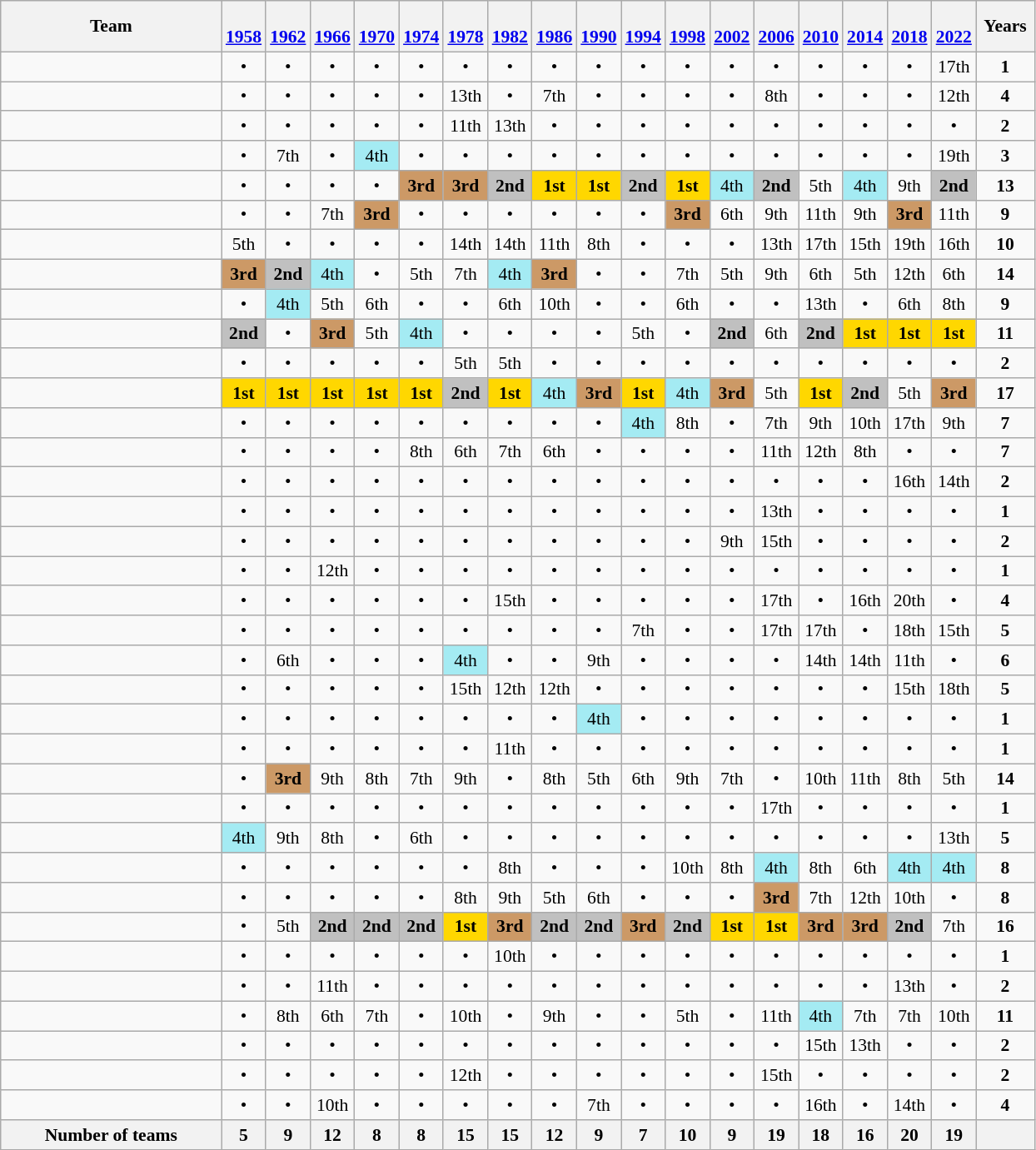<table class="wikitable" style="text-align:center; font-size:90%">
<tr>
<th width=170>Team</th>
<th width=25><br><a href='#'>1958</a></th>
<th width=25><br><a href='#'>1962</a></th>
<th width=25><br><a href='#'>1966</a></th>
<th width=25><br><a href='#'>1970</a></th>
<th width=25><br><a href='#'>1974</a></th>
<th width=25><br><a href='#'>1978</a></th>
<th width=25><br><a href='#'>1982</a></th>
<th width=25><br><a href='#'>1986</a></th>
<th width=25><br><a href='#'>1990</a></th>
<th width=25><br><a href='#'>1994</a></th>
<th width=25><br><a href='#'>1998</a></th>
<th width=25><br><a href='#'>2002</a></th>
<th width=25><br><a href='#'>2006</a></th>
<th width=25><br><a href='#'>2010</a></th>
<th width=25><br><a href='#'>2014</a></th>
<th width=25><br><a href='#'>2018</a></th>
<th width=25><br><a href='#'>2022</a></th>
<th width=40>Years</th>
</tr>
<tr>
<td align=left></td>
<td>•</td>
<td>•</td>
<td>•</td>
<td>•</td>
<td>•</td>
<td>•</td>
<td>•</td>
<td>•</td>
<td>•</td>
<td>•</td>
<td>•</td>
<td>•</td>
<td>•</td>
<td>•</td>
<td>•</td>
<td>•</td>
<td>17th</td>
<td><strong>1</strong></td>
</tr>
<tr>
<td align=left></td>
<td>•</td>
<td>•</td>
<td>•</td>
<td>•</td>
<td>•</td>
<td>13th</td>
<td>•</td>
<td>7th</td>
<td>•</td>
<td>•</td>
<td>•</td>
<td>•</td>
<td>8th</td>
<td>•</td>
<td>•</td>
<td>•</td>
<td>12th</td>
<td><strong>4</strong></td>
</tr>
<tr>
<td align=left></td>
<td>•</td>
<td>•</td>
<td>•</td>
<td>•</td>
<td>•</td>
<td>11th</td>
<td>13th</td>
<td>•</td>
<td>•</td>
<td>•</td>
<td>•</td>
<td>•</td>
<td>•</td>
<td>•</td>
<td>•</td>
<td>•</td>
<td>•</td>
<td><strong>2</strong></td>
</tr>
<tr>
<td align=left></td>
<td>•</td>
<td>7th</td>
<td>•</td>
<td bgcolor=A4EBF3>4th</td>
<td>•</td>
<td>•</td>
<td>•</td>
<td>•</td>
<td>•</td>
<td>•</td>
<td>•</td>
<td>•</td>
<td>•</td>
<td>•</td>
<td>•</td>
<td>•</td>
<td>19th</td>
<td><strong>3</strong></td>
</tr>
<tr>
<td align=left></td>
<td>•</td>
<td>•</td>
<td>•</td>
<td>•</td>
<td bgcolor=cc9966><strong>3rd</strong></td>
<td bgcolor=cc9966><strong>3rd</strong></td>
<td bgcolor=silver><strong>2nd</strong></td>
<td bgcolor=gold><strong>1st</strong></td>
<td bgcolor=gold><strong>1st</strong></td>
<td bgcolor=silver><strong>2nd</strong></td>
<td bgcolor=gold><strong>1st</strong></td>
<td bgcolor=A4EBF3>4th</td>
<td bgcolor=silver><strong>2nd</strong></td>
<td>5th</td>
<td bgcolor=A4EBF3>4th</td>
<td>9th</td>
<td bgcolor=silver><strong>2nd</strong></td>
<td><strong>13</strong></td>
</tr>
<tr>
<td align=left></td>
<td>•</td>
<td>•</td>
<td>7th</td>
<td bgcolor=cc9966><strong>3rd</strong></td>
<td>•</td>
<td>•</td>
<td>•</td>
<td>•</td>
<td>•</td>
<td>•</td>
<td bgcolor=cc9966><strong>3rd</strong></td>
<td>6th</td>
<td>9th</td>
<td>11th</td>
<td>9th</td>
<td bgcolor=cc9966><strong>3rd</strong></td>
<td>11th</td>
<td><strong>9</strong></td>
</tr>
<tr>
<td align=left></td>
<td>5th</td>
<td>•</td>
<td>•</td>
<td>•</td>
<td>•</td>
<td>14th</td>
<td>14th</td>
<td>11th</td>
<td>8th</td>
<td>•</td>
<td>•</td>
<td>•</td>
<td>13th</td>
<td>17th</td>
<td>15th</td>
<td>19th</td>
<td>16th</td>
<td><strong>10</strong></td>
</tr>
<tr>
<td align=left></td>
<td bgcolor=cc9966><strong>3rd</strong></td>
<td bgcolor=silver><strong>2nd</strong></td>
<td bgcolor=A4EBF3>4th</td>
<td>•</td>
<td>5th</td>
<td>7th</td>
<td bgcolor=A4EBF3>4th</td>
<td bgcolor=cc9966><strong>3rd</strong></td>
<td>•</td>
<td>•</td>
<td>7th</td>
<td>5th</td>
<td>9th</td>
<td>6th</td>
<td>5th</td>
<td>12th</td>
<td>6th</td>
<td><strong>14</strong></td>
</tr>
<tr>
<td align=left></td>
<td>•</td>
<td bgcolor=A4EBF3>4th</td>
<td>5th</td>
<td>6th</td>
<td>•</td>
<td>•</td>
<td>6th</td>
<td>10th</td>
<td>•</td>
<td>•</td>
<td>6th</td>
<td>•</td>
<td>•</td>
<td>13th</td>
<td>•</td>
<td>6th</td>
<td>8th</td>
<td><strong>9</strong></td>
</tr>
<tr>
<td align=left></td>
<td bgcolor=silver><strong>2nd</strong></td>
<td>•</td>
<td bgcolor=cc9966><strong>3rd</strong></td>
<td>5th</td>
<td bgcolor=A4EBF3>4th</td>
<td>•</td>
<td>•</td>
<td>•</td>
<td>•</td>
<td>5th</td>
<td>•</td>
<td bgcolor=silver><strong>2nd</strong></td>
<td>6th</td>
<td bgcolor=silver><strong>2nd</strong></td>
<td bgcolor=gold><strong>1st</strong></td>
<td bgcolor=gold><strong>1st</strong></td>
<td bgcolor=gold><strong>1st</strong></td>
<td><strong>11</strong></td>
</tr>
<tr>
<td align=left></td>
<td>•</td>
<td>•</td>
<td>•</td>
<td>•</td>
<td>•</td>
<td>5th</td>
<td>5th</td>
<td>•</td>
<td>•</td>
<td>•</td>
<td>•</td>
<td>•</td>
<td>•</td>
<td>•</td>
<td>•</td>
<td>•</td>
<td>•</td>
<td><strong>2</strong></td>
</tr>
<tr>
<td align=left></td>
<td bgcolor=gold><strong>1st</strong></td>
<td bgcolor=gold><strong>1st</strong></td>
<td bgcolor=gold><strong>1st</strong></td>
<td bgcolor=gold><strong>1st</strong></td>
<td bgcolor=gold><strong>1st</strong></td>
<td bgcolor=silver><strong>2nd</strong></td>
<td bgcolor=gold><strong>1st</strong></td>
<td bgcolor=A4EBF3>4th</td>
<td bgcolor=cc9966><strong>3rd</strong></td>
<td bgcolor=gold><strong>1st</strong></td>
<td bgcolor=A4EBF3>4th</td>
<td bgcolor=cc9966><strong>3rd</strong></td>
<td>5th</td>
<td bgcolor=gold><strong>1st</strong></td>
<td bgcolor=silver><strong>2nd</strong></td>
<td>5th</td>
<td bgcolor=cc9966><strong>3rd</strong></td>
<td><strong>17</strong></td>
</tr>
<tr>
<td align=left></td>
<td>•</td>
<td>•</td>
<td>•</td>
<td>•</td>
<td>•</td>
<td>•</td>
<td>•</td>
<td>•</td>
<td>•</td>
<td bgcolor=A4EBF3>4th</td>
<td>8th</td>
<td>•</td>
<td>7th</td>
<td>9th</td>
<td>10th</td>
<td>17th</td>
<td>9th</td>
<td><strong>7</strong></td>
</tr>
<tr>
<td align=left></td>
<td>•</td>
<td>•</td>
<td>•</td>
<td>•</td>
<td>8th</td>
<td>6th</td>
<td>7th</td>
<td>6th</td>
<td>•</td>
<td>•</td>
<td>•</td>
<td>•</td>
<td>11th</td>
<td>12th</td>
<td>8th</td>
<td>•</td>
<td>•</td>
<td><strong>7</strong></td>
</tr>
<tr>
<td align=left></td>
<td>•</td>
<td>•</td>
<td>•</td>
<td>•</td>
<td>•</td>
<td>•</td>
<td>•</td>
<td>•</td>
<td>•</td>
<td>•</td>
<td>•</td>
<td>•</td>
<td>•</td>
<td>•</td>
<td>•</td>
<td>16th</td>
<td>14th</td>
<td><strong>2</strong></td>
</tr>
<tr>
<td align=left></td>
<td>•</td>
<td>•</td>
<td>•</td>
<td>•</td>
<td>•</td>
<td>•</td>
<td>•</td>
<td>•</td>
<td>•</td>
<td>•</td>
<td>•</td>
<td>•</td>
<td>13th</td>
<td>•</td>
<td>•</td>
<td>•</td>
<td>•</td>
<td><strong>1</strong></td>
</tr>
<tr>
<td align=left></td>
<td>•</td>
<td>•</td>
<td>•</td>
<td>•</td>
<td>•</td>
<td>•</td>
<td>•</td>
<td>•</td>
<td>•</td>
<td>•</td>
<td>•</td>
<td>9th</td>
<td>15th</td>
<td>•</td>
<td>•</td>
<td>•</td>
<td>•</td>
<td><strong>2</strong></td>
</tr>
<tr>
<td align=left></td>
<td>•</td>
<td>•</td>
<td>12th</td>
<td>•</td>
<td>•</td>
<td>•</td>
<td>•</td>
<td>•</td>
<td>•</td>
<td>•</td>
<td>•</td>
<td>•</td>
<td>•</td>
<td>•</td>
<td>•</td>
<td>•</td>
<td>•</td>
<td><strong>1</strong></td>
</tr>
<tr>
<td align=left></td>
<td>•</td>
<td>•</td>
<td>•</td>
<td>•</td>
<td>•</td>
<td>•</td>
<td>15th</td>
<td>•</td>
<td>•</td>
<td>•</td>
<td>•</td>
<td>•</td>
<td>17th</td>
<td>•</td>
<td>16th</td>
<td>20th</td>
<td>•</td>
<td><strong>4</strong></td>
</tr>
<tr>
<td align=left></td>
<td>•</td>
<td>•</td>
<td>•</td>
<td>•</td>
<td>•</td>
<td>•</td>
<td>•</td>
<td>•</td>
<td>•</td>
<td>7th</td>
<td>•</td>
<td>•</td>
<td>17th</td>
<td>17th</td>
<td>•</td>
<td>18th</td>
<td>15th</td>
<td><strong>5</strong></td>
</tr>
<tr>
<td align=left></td>
<td>•</td>
<td>6th</td>
<td>•</td>
<td>•</td>
<td>•</td>
<td bgcolor=A4EBF3>4th</td>
<td>•</td>
<td>•</td>
<td>9th</td>
<td>•</td>
<td>•</td>
<td>•</td>
<td>•</td>
<td>14th</td>
<td>14th</td>
<td>11th</td>
<td>•</td>
<td><strong>6</strong></td>
</tr>
<tr>
<td align=left></td>
<td>•</td>
<td>•</td>
<td>•</td>
<td>•</td>
<td>•</td>
<td>15th</td>
<td>12th</td>
<td>12th</td>
<td>•</td>
<td>•</td>
<td>•</td>
<td>•</td>
<td>•</td>
<td>•</td>
<td>•</td>
<td>15th</td>
<td>18th</td>
<td><strong>5</strong></td>
</tr>
<tr>
<td align=left></td>
<td>•</td>
<td>•</td>
<td>•</td>
<td>•</td>
<td>•</td>
<td>•</td>
<td>•</td>
<td>•</td>
<td bgcolor=A4EBF3>4th</td>
<td>•</td>
<td>•</td>
<td>•</td>
<td>•</td>
<td>•</td>
<td>•</td>
<td>•</td>
<td>•</td>
<td><strong>1</strong></td>
</tr>
<tr>
<td align=left></td>
<td>•</td>
<td>•</td>
<td>•</td>
<td>•</td>
<td>•</td>
<td>•</td>
<td>11th</td>
<td>•</td>
<td>•</td>
<td>•</td>
<td>•</td>
<td>•</td>
<td>•</td>
<td>•</td>
<td>•</td>
<td>•</td>
<td>•</td>
<td><strong>1</strong></td>
</tr>
<tr>
<td align=left></td>
<td>•</td>
<td bgcolor=cc9966><strong>3rd</strong></td>
<td>9th</td>
<td>8th</td>
<td>7th</td>
<td>9th</td>
<td>•</td>
<td>8th</td>
<td>5th</td>
<td>6th</td>
<td>9th</td>
<td>7th</td>
<td>•</td>
<td>10th</td>
<td>11th</td>
<td>8th</td>
<td>5th</td>
<td><strong>14</strong></td>
</tr>
<tr>
<td align=left></td>
<td>•</td>
<td>•</td>
<td>•</td>
<td>•</td>
<td>•</td>
<td>•</td>
<td>•</td>
<td>•</td>
<td>•</td>
<td>•</td>
<td>•</td>
<td>•</td>
<td>17th</td>
<td>•</td>
<td>•</td>
<td>•</td>
<td>•</td>
<td><strong>1</strong></td>
</tr>
<tr>
<td align=left></td>
<td bgcolor=A4EBF3>4th</td>
<td>9th</td>
<td>8th</td>
<td>•</td>
<td>6th</td>
<td>•</td>
<td>•</td>
<td>•</td>
<td>•</td>
<td>•</td>
<td>•</td>
<td>•</td>
<td>•</td>
<td>•</td>
<td>•</td>
<td>•</td>
<td>13th</td>
<td><strong>5</strong></td>
</tr>
<tr>
<td align=left></td>
<td>•</td>
<td>•</td>
<td>•</td>
<td>•</td>
<td>•</td>
<td>•</td>
<td>8th</td>
<td>•</td>
<td>•</td>
<td>•</td>
<td>10th</td>
<td>8th</td>
<td bgcolor=A4EBF3>4th</td>
<td>8th</td>
<td>6th</td>
<td bgcolor=A4EBF3>4th</td>
<td bgcolor=A4EBF3>4th</td>
<td><strong>8</strong></td>
</tr>
<tr>
<td align=left></td>
<td>•</td>
<td>•</td>
<td>•</td>
<td>•</td>
<td>•</td>
<td>8th</td>
<td>9th</td>
<td>5th</td>
<td>6th</td>
<td>•</td>
<td>•</td>
<td>•</td>
<td bgcolor=cc9966><strong>3rd</strong></td>
<td>7th</td>
<td>12th</td>
<td>10th</td>
<td>•</td>
<td><strong>8</strong></td>
</tr>
<tr>
<td align=left></td>
<td>•</td>
<td>5th</td>
<td bgcolor=silver><strong>2nd</strong></td>
<td bgcolor=silver><strong>2nd</strong></td>
<td bgcolor=silver><strong>2nd</strong></td>
<td bgcolor=gold><strong>1st</strong></td>
<td bgcolor=cc9966><strong>3rd</strong></td>
<td bgcolor=silver><strong>2nd</strong></td>
<td bgcolor=silver><strong>2nd</strong></td>
<td bgcolor=cc9966><strong>3rd</strong></td>
<td bgcolor=silver><strong>2nd</strong></td>
<td bgcolor=gold><strong>1st</strong></td>
<td bgcolor=gold><strong>1st</strong></td>
<td bgcolor=cc9966><strong>3rd</strong></td>
<td bgcolor=cc9966><strong>3rd</strong></td>
<td bgcolor=silver><strong>2nd</strong></td>
<td>7th</td>
<td><strong>16</strong></td>
</tr>
<tr>
<td align=left></td>
<td>•</td>
<td>•</td>
<td>•</td>
<td>•</td>
<td>•</td>
<td>•</td>
<td>10th</td>
<td>•</td>
<td>•</td>
<td>•</td>
<td>•</td>
<td>•</td>
<td>•</td>
<td>•</td>
<td>•</td>
<td>•</td>
<td>•</td>
<td><strong>1</strong></td>
</tr>
<tr>
<td align=left></td>
<td>•</td>
<td>•</td>
<td>11th</td>
<td>•</td>
<td>•</td>
<td>•</td>
<td>•</td>
<td>•</td>
<td>•</td>
<td>•</td>
<td>•</td>
<td>•</td>
<td>•</td>
<td>•</td>
<td>•</td>
<td>13th</td>
<td>•</td>
<td><strong>2</strong></td>
</tr>
<tr>
<td align=left></td>
<td>•</td>
<td>8th</td>
<td>6th</td>
<td>7th</td>
<td>•</td>
<td>10th</td>
<td>•</td>
<td>9th</td>
<td>•</td>
<td>•</td>
<td>5th</td>
<td>•</td>
<td>11th</td>
<td bgcolor=A4EBF3>4th</td>
<td>7th</td>
<td>7th</td>
<td>10th</td>
<td><strong>11</strong></td>
</tr>
<tr>
<td align=left></td>
<td>•</td>
<td>•</td>
<td>•</td>
<td>•</td>
<td>•</td>
<td>•</td>
<td>•</td>
<td>•</td>
<td>•</td>
<td>•</td>
<td>•</td>
<td>•</td>
<td>•</td>
<td>15th</td>
<td>13th</td>
<td>•</td>
<td>•</td>
<td><strong>2</strong></td>
</tr>
<tr>
<td align=left></td>
<td>•</td>
<td>•</td>
<td>•</td>
<td>•</td>
<td>•</td>
<td>12th</td>
<td>•</td>
<td>•</td>
<td>•</td>
<td>•</td>
<td>•</td>
<td>•</td>
<td>15th</td>
<td>•</td>
<td>•</td>
<td>•</td>
<td>•</td>
<td><strong>2</strong></td>
</tr>
<tr>
<td align=left></td>
<td>•</td>
<td>•</td>
<td>10th</td>
<td>•</td>
<td>•</td>
<td>•</td>
<td>•</td>
<td>•</td>
<td>7th</td>
<td>•</td>
<td>•</td>
<td>•</td>
<td>•</td>
<td>16th</td>
<td>•</td>
<td>14th</td>
<td>•</td>
<td><strong>4</strong></td>
</tr>
<tr>
<th>Number of teams</th>
<th>5</th>
<th>9</th>
<th>12</th>
<th>8</th>
<th>8</th>
<th>15</th>
<th>15</th>
<th>12</th>
<th>9</th>
<th>7</th>
<th>10</th>
<th>9</th>
<th>19</th>
<th>18</th>
<th>16</th>
<th>20</th>
<th>19</th>
<th></th>
</tr>
</table>
